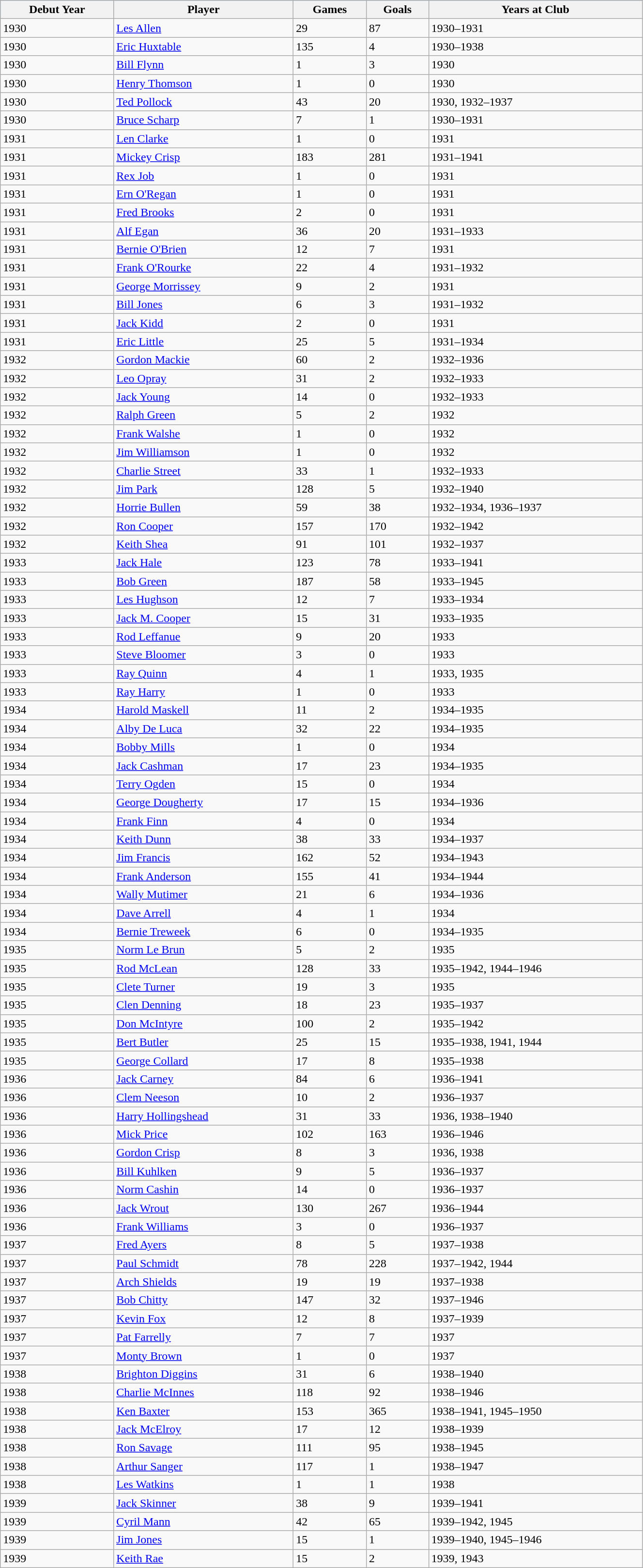<table class="wikitable" style="width:70%;">
<tr style="background:#87cefa;">
<th>Debut Year</th>
<th>Player</th>
<th>Games</th>
<th>Goals</th>
<th>Years at Club</th>
</tr>
<tr>
<td>1930</td>
<td><a href='#'>Les Allen</a></td>
<td>29</td>
<td>87</td>
<td>1930–1931</td>
</tr>
<tr>
<td>1930</td>
<td><a href='#'>Eric Huxtable</a></td>
<td>135</td>
<td>4</td>
<td>1930–1938</td>
</tr>
<tr>
<td>1930</td>
<td><a href='#'>Bill Flynn</a></td>
<td>1</td>
<td>3</td>
<td>1930</td>
</tr>
<tr>
<td>1930</td>
<td><a href='#'>Henry Thomson</a></td>
<td>1</td>
<td>0</td>
<td>1930</td>
</tr>
<tr>
<td>1930</td>
<td><a href='#'>Ted Pollock</a></td>
<td>43</td>
<td>20</td>
<td>1930, 1932–1937</td>
</tr>
<tr>
<td>1930</td>
<td><a href='#'>Bruce Scharp</a></td>
<td>7</td>
<td>1</td>
<td>1930–1931</td>
</tr>
<tr>
<td>1931</td>
<td><a href='#'>Len Clarke</a></td>
<td>1</td>
<td>0</td>
<td>1931</td>
</tr>
<tr>
<td>1931</td>
<td><a href='#'>Mickey Crisp</a></td>
<td>183</td>
<td>281</td>
<td>1931–1941</td>
</tr>
<tr>
<td>1931</td>
<td><a href='#'>Rex Job</a></td>
<td>1</td>
<td>0</td>
<td>1931</td>
</tr>
<tr>
<td>1931</td>
<td><a href='#'>Ern O'Regan</a></td>
<td>1</td>
<td>0</td>
<td>1931</td>
</tr>
<tr>
<td>1931</td>
<td><a href='#'>Fred Brooks</a></td>
<td>2</td>
<td>0</td>
<td>1931</td>
</tr>
<tr>
<td>1931</td>
<td><a href='#'>Alf Egan</a></td>
<td>36</td>
<td>20</td>
<td>1931–1933</td>
</tr>
<tr>
<td>1931</td>
<td><a href='#'>Bernie O'Brien</a></td>
<td>12</td>
<td>7</td>
<td>1931</td>
</tr>
<tr>
<td>1931</td>
<td><a href='#'>Frank O'Rourke</a></td>
<td>22</td>
<td>4</td>
<td>1931–1932</td>
</tr>
<tr>
<td>1931</td>
<td><a href='#'>George Morrissey</a></td>
<td>9</td>
<td>2</td>
<td>1931</td>
</tr>
<tr>
<td>1931</td>
<td><a href='#'>Bill Jones</a></td>
<td>6</td>
<td>3</td>
<td>1931–1932</td>
</tr>
<tr>
<td>1931</td>
<td><a href='#'>Jack Kidd</a></td>
<td>2</td>
<td>0</td>
<td>1931</td>
</tr>
<tr>
<td>1931</td>
<td><a href='#'>Eric Little</a></td>
<td>25</td>
<td>5</td>
<td>1931–1934</td>
</tr>
<tr>
<td>1932</td>
<td><a href='#'>Gordon Mackie</a></td>
<td>60</td>
<td>2</td>
<td>1932–1936</td>
</tr>
<tr>
<td>1932</td>
<td><a href='#'>Leo Opray</a></td>
<td>31</td>
<td>2</td>
<td>1932–1933</td>
</tr>
<tr>
<td>1932</td>
<td><a href='#'>Jack Young</a></td>
<td>14</td>
<td>0</td>
<td>1932–1933</td>
</tr>
<tr>
<td>1932</td>
<td><a href='#'>Ralph Green</a></td>
<td>5</td>
<td>2</td>
<td>1932</td>
</tr>
<tr>
<td>1932</td>
<td><a href='#'>Frank Walshe</a></td>
<td>1</td>
<td>0</td>
<td>1932</td>
</tr>
<tr>
<td>1932</td>
<td><a href='#'>Jim Williamson</a></td>
<td>1</td>
<td>0</td>
<td>1932</td>
</tr>
<tr>
<td>1932</td>
<td><a href='#'>Charlie Street</a></td>
<td>33</td>
<td>1</td>
<td>1932–1933</td>
</tr>
<tr>
<td>1932</td>
<td><a href='#'>Jim Park</a></td>
<td>128</td>
<td>5</td>
<td>1932–1940</td>
</tr>
<tr>
<td>1932</td>
<td><a href='#'>Horrie Bullen</a></td>
<td>59</td>
<td>38</td>
<td>1932–1934, 1936–1937</td>
</tr>
<tr>
<td>1932</td>
<td><a href='#'>Ron Cooper</a></td>
<td>157</td>
<td>170</td>
<td>1932–1942</td>
</tr>
<tr>
<td>1932</td>
<td><a href='#'>Keith Shea</a></td>
<td>91</td>
<td>101</td>
<td>1932–1937</td>
</tr>
<tr>
<td>1933</td>
<td><a href='#'>Jack Hale</a></td>
<td>123</td>
<td>78</td>
<td>1933–1941</td>
</tr>
<tr>
<td>1933</td>
<td><a href='#'>Bob Green</a></td>
<td>187</td>
<td>58</td>
<td>1933–1945</td>
</tr>
<tr>
<td>1933</td>
<td><a href='#'>Les Hughson</a></td>
<td>12</td>
<td>7</td>
<td>1933–1934</td>
</tr>
<tr>
<td>1933</td>
<td><a href='#'>Jack M. Cooper</a></td>
<td>15</td>
<td>31</td>
<td>1933–1935</td>
</tr>
<tr>
<td>1933</td>
<td><a href='#'>Rod Leffanue</a></td>
<td>9</td>
<td>20</td>
<td>1933</td>
</tr>
<tr>
<td>1933</td>
<td><a href='#'>Steve Bloomer</a></td>
<td>3</td>
<td>0</td>
<td>1933</td>
</tr>
<tr>
<td>1933</td>
<td><a href='#'>Ray Quinn</a></td>
<td>4</td>
<td>1</td>
<td>1933, 1935</td>
</tr>
<tr>
<td>1933</td>
<td><a href='#'>Ray Harry</a></td>
<td>1</td>
<td>0</td>
<td>1933</td>
</tr>
<tr>
<td>1934</td>
<td><a href='#'>Harold Maskell</a></td>
<td>11</td>
<td>2</td>
<td>1934–1935</td>
</tr>
<tr>
<td>1934</td>
<td><a href='#'>Alby De Luca</a></td>
<td>32</td>
<td>22</td>
<td>1934–1935</td>
</tr>
<tr>
<td>1934</td>
<td><a href='#'>Bobby Mills</a></td>
<td>1</td>
<td>0</td>
<td>1934</td>
</tr>
<tr>
<td>1934</td>
<td><a href='#'>Jack Cashman</a></td>
<td>17</td>
<td>23</td>
<td>1934–1935</td>
</tr>
<tr>
<td>1934</td>
<td><a href='#'>Terry Ogden</a></td>
<td>15</td>
<td>0</td>
<td>1934</td>
</tr>
<tr>
<td>1934</td>
<td><a href='#'>George Dougherty</a></td>
<td>17</td>
<td>15</td>
<td>1934–1936</td>
</tr>
<tr>
<td>1934</td>
<td><a href='#'>Frank Finn</a></td>
<td>4</td>
<td>0</td>
<td>1934</td>
</tr>
<tr>
<td>1934</td>
<td><a href='#'>Keith Dunn</a></td>
<td>38</td>
<td>33</td>
<td>1934–1937</td>
</tr>
<tr>
<td>1934</td>
<td><a href='#'>Jim Francis</a></td>
<td>162</td>
<td>52</td>
<td>1934–1943</td>
</tr>
<tr>
<td>1934</td>
<td><a href='#'>Frank Anderson</a></td>
<td>155</td>
<td>41</td>
<td>1934–1944</td>
</tr>
<tr>
<td>1934</td>
<td><a href='#'>Wally Mutimer</a></td>
<td>21</td>
<td>6</td>
<td>1934–1936</td>
</tr>
<tr>
<td>1934</td>
<td><a href='#'>Dave Arrell</a></td>
<td>4</td>
<td>1</td>
<td>1934</td>
</tr>
<tr>
<td>1934</td>
<td><a href='#'>Bernie Treweek</a></td>
<td>6</td>
<td>0</td>
<td>1934–1935</td>
</tr>
<tr>
<td>1935</td>
<td><a href='#'>Norm Le Brun</a></td>
<td>5</td>
<td>2</td>
<td>1935</td>
</tr>
<tr>
<td>1935</td>
<td><a href='#'>Rod McLean</a></td>
<td>128</td>
<td>33</td>
<td>1935–1942, 1944–1946</td>
</tr>
<tr>
<td>1935</td>
<td><a href='#'>Clete Turner</a></td>
<td>19</td>
<td>3</td>
<td>1935</td>
</tr>
<tr>
<td>1935</td>
<td><a href='#'>Clen Denning</a></td>
<td>18</td>
<td>23</td>
<td>1935–1937</td>
</tr>
<tr>
<td>1935</td>
<td><a href='#'>Don McIntyre</a></td>
<td>100</td>
<td>2</td>
<td>1935–1942</td>
</tr>
<tr>
<td>1935</td>
<td><a href='#'>Bert Butler</a></td>
<td>25</td>
<td>15</td>
<td>1935–1938, 1941, 1944</td>
</tr>
<tr>
<td>1935</td>
<td><a href='#'>George Collard</a></td>
<td>17</td>
<td>8</td>
<td>1935–1938</td>
</tr>
<tr>
<td>1936</td>
<td><a href='#'>Jack Carney</a></td>
<td>84</td>
<td>6</td>
<td>1936–1941</td>
</tr>
<tr>
<td>1936</td>
<td><a href='#'>Clem Neeson</a></td>
<td>10</td>
<td>2</td>
<td>1936–1937</td>
</tr>
<tr>
<td>1936</td>
<td><a href='#'>Harry Hollingshead</a></td>
<td>31</td>
<td>33</td>
<td>1936, 1938–1940</td>
</tr>
<tr>
<td>1936</td>
<td><a href='#'>Mick Price</a></td>
<td>102</td>
<td>163</td>
<td>1936–1946</td>
</tr>
<tr>
<td>1936</td>
<td><a href='#'>Gordon Crisp</a></td>
<td>8</td>
<td>3</td>
<td>1936, 1938</td>
</tr>
<tr>
<td>1936</td>
<td><a href='#'>Bill Kuhlken</a></td>
<td>9</td>
<td>5</td>
<td>1936–1937</td>
</tr>
<tr>
<td>1936</td>
<td><a href='#'>Norm Cashin</a></td>
<td>14</td>
<td>0</td>
<td>1936–1937</td>
</tr>
<tr>
<td>1936</td>
<td><a href='#'>Jack Wrout</a></td>
<td>130</td>
<td>267</td>
<td>1936–1944</td>
</tr>
<tr>
<td>1936</td>
<td><a href='#'>Frank Williams</a></td>
<td>3</td>
<td>0</td>
<td>1936–1937</td>
</tr>
<tr>
<td>1937</td>
<td><a href='#'>Fred Ayers</a></td>
<td>8</td>
<td>5</td>
<td>1937–1938</td>
</tr>
<tr>
<td>1937</td>
<td><a href='#'>Paul Schmidt</a></td>
<td>78</td>
<td>228</td>
<td>1937–1942, 1944</td>
</tr>
<tr>
<td>1937</td>
<td><a href='#'>Arch Shields</a></td>
<td>19</td>
<td>19</td>
<td>1937–1938</td>
</tr>
<tr>
<td>1937</td>
<td><a href='#'>Bob Chitty</a></td>
<td>147</td>
<td>32</td>
<td>1937–1946</td>
</tr>
<tr>
<td>1937</td>
<td><a href='#'>Kevin Fox</a></td>
<td>12</td>
<td>8</td>
<td>1937–1939</td>
</tr>
<tr>
<td>1937</td>
<td><a href='#'>Pat Farrelly</a></td>
<td>7</td>
<td>7</td>
<td>1937</td>
</tr>
<tr>
<td>1937</td>
<td><a href='#'>Monty Brown</a></td>
<td>1</td>
<td>0</td>
<td>1937</td>
</tr>
<tr>
<td>1938</td>
<td><a href='#'>Brighton Diggins</a></td>
<td>31</td>
<td>6</td>
<td>1938–1940</td>
</tr>
<tr>
<td>1938</td>
<td><a href='#'>Charlie McInnes</a></td>
<td>118</td>
<td>92</td>
<td>1938–1946</td>
</tr>
<tr>
<td>1938</td>
<td><a href='#'>Ken Baxter</a></td>
<td>153</td>
<td>365</td>
<td>1938–1941, 1945–1950</td>
</tr>
<tr>
<td>1938</td>
<td><a href='#'>Jack McElroy</a></td>
<td>17</td>
<td>12</td>
<td>1938–1939</td>
</tr>
<tr>
<td>1938</td>
<td><a href='#'>Ron Savage</a></td>
<td>111</td>
<td>95</td>
<td>1938–1945</td>
</tr>
<tr>
<td>1938</td>
<td><a href='#'>Arthur Sanger</a></td>
<td>117</td>
<td>1</td>
<td>1938–1947</td>
</tr>
<tr>
<td>1938</td>
<td><a href='#'>Les Watkins</a></td>
<td>1</td>
<td>1</td>
<td>1938</td>
</tr>
<tr>
<td>1939</td>
<td><a href='#'>Jack Skinner</a></td>
<td>38</td>
<td>9</td>
<td>1939–1941</td>
</tr>
<tr>
<td>1939</td>
<td><a href='#'>Cyril Mann</a></td>
<td>42</td>
<td>65</td>
<td>1939–1942, 1945</td>
</tr>
<tr>
<td>1939</td>
<td><a href='#'>Jim Jones</a></td>
<td>15</td>
<td>1</td>
<td>1939–1940, 1945–1946</td>
</tr>
<tr>
<td>1939</td>
<td><a href='#'>Keith Rae</a></td>
<td>15</td>
<td>2</td>
<td>1939, 1943</td>
</tr>
</table>
